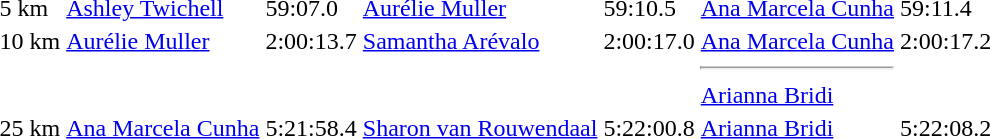<table>
<tr valign="top">
<td>5 km<br></td>
<td><a href='#'>Ashley Twichell</a><br></td>
<td>59:07.0</td>
<td><a href='#'>Aurélie Muller</a><br></td>
<td>59:10.5</td>
<td><a href='#'>Ana Marcela Cunha</a><br></td>
<td>59:11.4</td>
</tr>
<tr valign="top">
<td>10 km<br></td>
<td><a href='#'>Aurélie Muller</a><br></td>
<td>2:00:13.7</td>
<td><a href='#'>Samantha Arévalo</a><br></td>
<td>2:00:17.0</td>
<td><a href='#'>Ana Marcela Cunha</a><br><hr><a href='#'>Arianna Bridi</a><br></td>
<td>2:00:17.2</td>
</tr>
<tr valign="top">
<td>25 km<br></td>
<td><a href='#'>Ana Marcela Cunha</a><br></td>
<td>5:21:58.4</td>
<td><a href='#'>Sharon van Rouwendaal</a><br></td>
<td>5:22:00.8</td>
<td><a href='#'>Arianna Bridi</a><br></td>
<td>5:22:08.2</td>
</tr>
</table>
